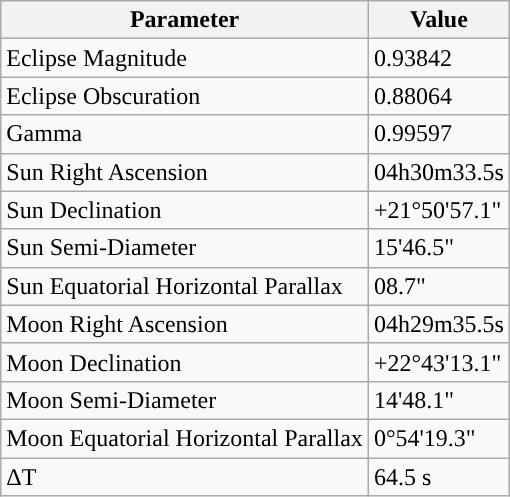<table class="wikitable">
<tr>
<th>Parameter</th>
<th>Value</th>
</tr>
<tr>
<td>Eclipse Magnitude</td>
<td>0.93842</td>
</tr>
<tr>
<td>Eclipse Obscuration</td>
<td>0.88064</td>
</tr>
<tr>
<td>Gamma</td>
<td>0.99597</td>
</tr>
<tr>
<td>Sun Right Ascension</td>
<td>04h30m33.5s</td>
</tr>
<tr>
<td>Sun Declination</td>
<td>+21°50'57.1"</td>
</tr>
<tr>
<td>Sun Semi-Diameter</td>
<td>15'46.5"</td>
</tr>
<tr>
<td>Sun Equatorial Horizontal Parallax</td>
<td>08.7"</td>
</tr>
<tr>
<td>Moon Right Ascension</td>
<td>04h29m35.5s</td>
</tr>
<tr>
<td>Moon Declination</td>
<td>+22°43'13.1"</td>
</tr>
<tr>
<td>Moon Semi-Diameter</td>
<td>14'48.1"</td>
</tr>
<tr>
<td>Moon Equatorial Horizontal Parallax</td>
<td>0°54'19.3"</td>
</tr>
<tr>
<td>ΔT</td>
<td>64.5 s</td>
</tr>
</table>
